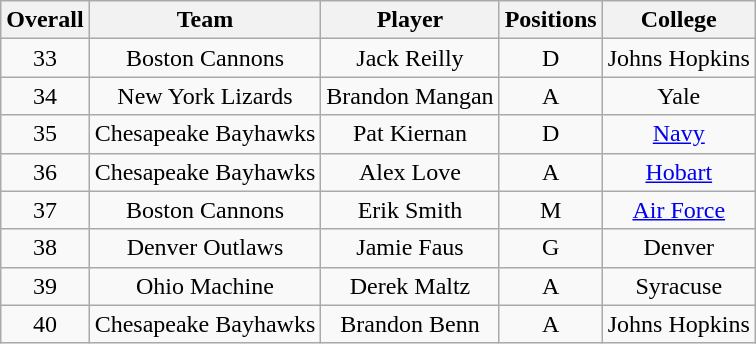<table class="wikitable" style="text-align:center">
<tr>
<th>Overall</th>
<th>Team</th>
<th>Player</th>
<th>Positions</th>
<th>College</th>
</tr>
<tr>
<td>33</td>
<td>Boston Cannons</td>
<td>Jack Reilly</td>
<td>D</td>
<td>Johns Hopkins</td>
</tr>
<tr>
<td>34</td>
<td>New York Lizards</td>
<td>Brandon Mangan</td>
<td>A</td>
<td>Yale</td>
</tr>
<tr>
<td>35</td>
<td>Chesapeake Bayhawks</td>
<td>Pat Kiernan</td>
<td>D</td>
<td><a href='#'>Navy</a></td>
</tr>
<tr>
<td>36</td>
<td>Chesapeake Bayhawks</td>
<td>Alex Love</td>
<td>A</td>
<td><a href='#'>Hobart</a></td>
</tr>
<tr>
<td>37</td>
<td>Boston Cannons</td>
<td>Erik Smith</td>
<td>M</td>
<td><a href='#'>Air Force</a></td>
</tr>
<tr>
<td>38</td>
<td>Denver Outlaws</td>
<td>Jamie Faus</td>
<td>G</td>
<td>Denver</td>
</tr>
<tr>
<td>39</td>
<td>Ohio Machine</td>
<td>Derek Maltz</td>
<td>A</td>
<td>Syracuse</td>
</tr>
<tr>
<td>40</td>
<td>Chesapeake Bayhawks</td>
<td>Brandon Benn</td>
<td>A</td>
<td>Johns Hopkins</td>
</tr>
</table>
